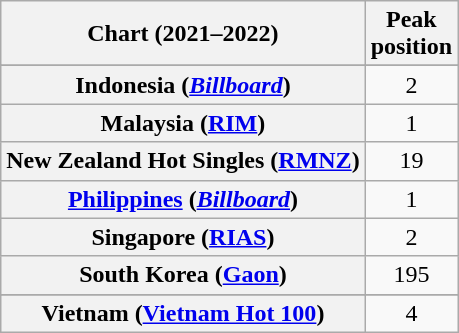<table class="wikitable sortable plainrowheaders" style="text-align:center">
<tr>
<th scope="col">Chart (2021–2022)</th>
<th scope="col">Peak<br>position</th>
</tr>
<tr>
</tr>
<tr>
<th scope="row">Indonesia (<em><a href='#'>Billboard</a></em>)</th>
<td>2</td>
</tr>
<tr>
<th scope="row">Malaysia (<a href='#'>RIM</a>)</th>
<td>1</td>
</tr>
<tr>
<th scope="row">New Zealand Hot Singles (<a href='#'>RMNZ</a>)</th>
<td>19</td>
</tr>
<tr>
<th scope="row"><a href='#'>Philippines</a> (<em><a href='#'>Billboard</a></em>)</th>
<td>1</td>
</tr>
<tr>
<th scope="row">Singapore (<a href='#'>RIAS</a>)</th>
<td>2</td>
</tr>
<tr>
<th scope="row">South Korea (<a href='#'>Gaon</a>)</th>
<td>195</td>
</tr>
<tr>
</tr>
<tr>
</tr>
<tr>
<th scope="row">Vietnam (<a href='#'>Vietnam Hot 100</a>)</th>
<td>4</td>
</tr>
</table>
